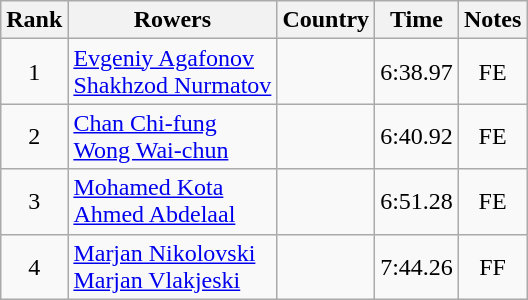<table class="wikitable" style="text-align:center">
<tr>
<th>Rank</th>
<th>Rowers</th>
<th>Country</th>
<th>Time</th>
<th>Notes</th>
</tr>
<tr>
<td>1</td>
<td align="left"><a href='#'>Evgeniy Agafonov</a><br><a href='#'>Shakhzod Nurmatov</a></td>
<td align="left"></td>
<td>6:38.97</td>
<td>FE</td>
</tr>
<tr>
<td>2</td>
<td align="left"><a href='#'>Chan Chi-fung</a><br><a href='#'>Wong Wai-chun</a></td>
<td align="left"></td>
<td>6:40.92</td>
<td>FE</td>
</tr>
<tr>
<td>3</td>
<td align="left"><a href='#'>Mohamed Kota</a><br><a href='#'>Ahmed Abdelaal</a></td>
<td align="left"></td>
<td>6:51.28</td>
<td>FE</td>
</tr>
<tr>
<td>4</td>
<td align="left"><a href='#'>Marjan Nikolovski</a><br><a href='#'>Marjan Vlakjeski</a></td>
<td align="left"></td>
<td>7:44.26</td>
<td>FF</td>
</tr>
</table>
